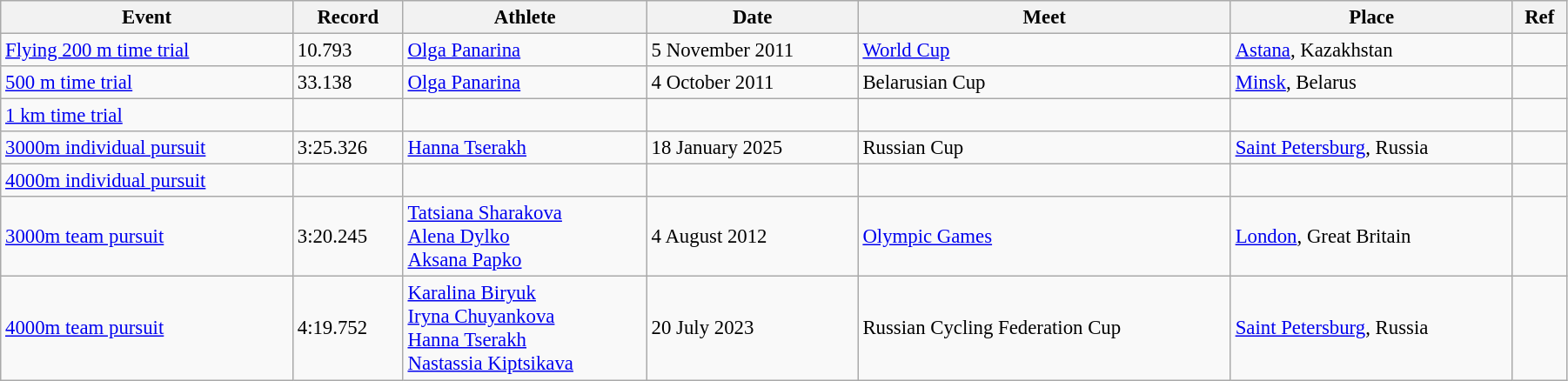<table class="wikitable" style="font-size:95%; width: 95%;">
<tr>
<th>Event</th>
<th>Record</th>
<th>Athlete</th>
<th>Date</th>
<th>Meet</th>
<th>Place</th>
<th>Ref</th>
</tr>
<tr>
<td><a href='#'>Flying 200 m time trial</a></td>
<td>10.793</td>
<td><a href='#'>Olga Panarina</a></td>
<td>5 November 2011</td>
<td><a href='#'>World Cup</a></td>
<td><a href='#'>Astana</a>, Kazakhstan</td>
<td></td>
</tr>
<tr>
<td><a href='#'>500 m time trial</a></td>
<td>33.138</td>
<td><a href='#'>Olga Panarina</a></td>
<td>4 October 2011</td>
<td>Belarusian Cup</td>
<td><a href='#'>Minsk</a>, Belarus</td>
<td></td>
</tr>
<tr>
<td><a href='#'>1 km time trial</a></td>
<td></td>
<td></td>
<td></td>
<td></td>
<td></td>
<td></td>
</tr>
<tr>
<td><a href='#'>3000m individual pursuit</a></td>
<td>3:25.326</td>
<td><a href='#'>Hanna Tserakh</a></td>
<td>18 January 2025</td>
<td>Russian Cup</td>
<td><a href='#'>Saint Petersburg</a>, Russia</td>
<td></td>
</tr>
<tr>
<td><a href='#'>4000m individual pursuit</a></td>
<td></td>
<td></td>
<td></td>
<td></td>
<td></td>
<td></td>
</tr>
<tr>
<td><a href='#'>3000m team pursuit</a></td>
<td>3:20.245</td>
<td><a href='#'>Tatsiana Sharakova</a><br><a href='#'>Alena Dylko</a><br><a href='#'>Aksana Papko</a></td>
<td>4 August 2012</td>
<td><a href='#'>Olympic Games</a></td>
<td><a href='#'>London</a>, Great Britain</td>
<td></td>
</tr>
<tr>
<td><a href='#'>4000m team pursuit</a></td>
<td>4:19.752</td>
<td><a href='#'>Karalina Biryuk</a><br><a href='#'>Iryna Chuyankova</a><br><a href='#'>Hanna Tserakh</a><br><a href='#'>Nastassia Kiptsikava</a></td>
<td>20 July 2023</td>
<td>Russian Cycling Federation Cup</td>
<td><a href='#'>Saint Petersburg</a>, Russia</td>
<td></td>
</tr>
</table>
